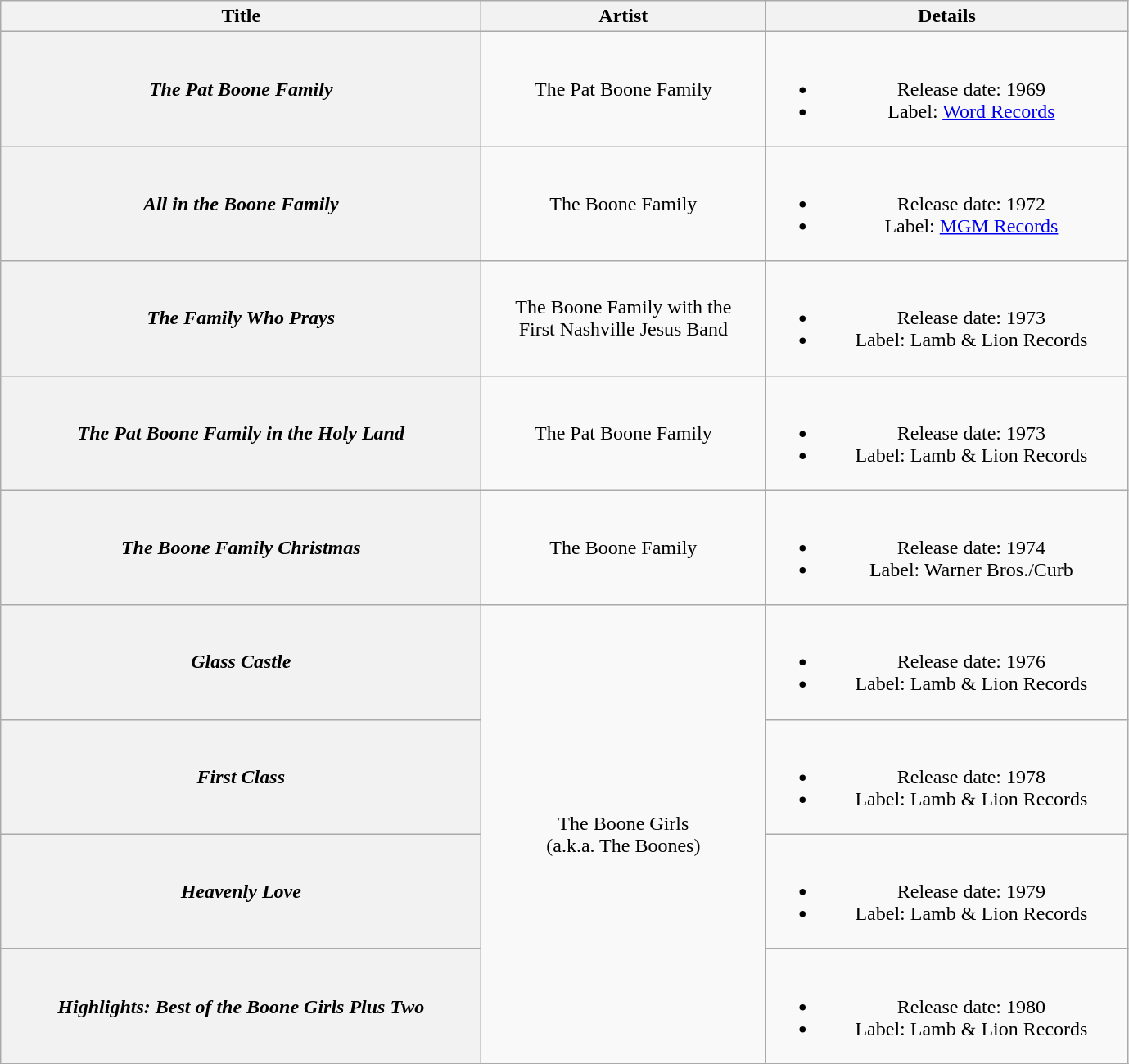<table class="wikitable plainrowheaders" style="text-align:center;">
<tr>
<th style="width:24em;">Title</th>
<th style="width:14em;">Artist</th>
<th style="width:18em;">Details</th>
</tr>
<tr>
<th scope="row"><em>The Pat Boone Family</em></th>
<td>The Pat Boone Family</td>
<td><br><ul><li>Release date: 1969</li><li>Label: <a href='#'>Word Records</a></li></ul></td>
</tr>
<tr>
<th scope="row"><em>All in the Boone Family</em></th>
<td>The Boone Family</td>
<td><br><ul><li>Release date: 1972</li><li>Label: <a href='#'>MGM Records</a></li></ul></td>
</tr>
<tr>
<th scope="row"><em>The Family Who Prays</em></th>
<td>The Boone Family with the<br>First Nashville Jesus Band</td>
<td><br><ul><li>Release date: 1973</li><li>Label: Lamb & Lion Records</li></ul></td>
</tr>
<tr>
<th scope="row"><em>The Pat Boone Family in the Holy Land</em></th>
<td>The Pat Boone Family</td>
<td><br><ul><li>Release date: 1973</li><li>Label: Lamb & Lion Records</li></ul></td>
</tr>
<tr>
<th scope="row"><em>The Boone Family Christmas</em></th>
<td>The Boone Family</td>
<td><br><ul><li>Release date: 1974</li><li>Label: Warner Bros./Curb</li></ul></td>
</tr>
<tr>
<th scope="row"><em>Glass Castle</em></th>
<td rowspan="4">The Boone Girls<br>(a.k.a. The Boones)</td>
<td><br><ul><li>Release date: 1976</li><li>Label: Lamb & Lion Records</li></ul></td>
</tr>
<tr>
<th scope="row"><em>First Class</em></th>
<td><br><ul><li>Release date: 1978</li><li>Label: Lamb & Lion Records</li></ul></td>
</tr>
<tr>
<th scope="row"><em>Heavenly Love</em></th>
<td><br><ul><li>Release date: 1979</li><li>Label: Lamb & Lion Records</li></ul></td>
</tr>
<tr>
<th scope="row"><em>Highlights: Best of the Boone Girls Plus Two</em></th>
<td><br><ul><li>Release date: 1980</li><li>Label: Lamb & Lion Records</li></ul></td>
</tr>
<tr>
</tr>
</table>
